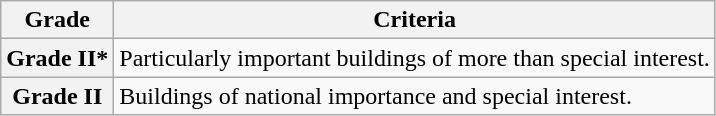<table class="wikitable" border="1">
<tr>
<th>Grade</th>
<th>Criteria</th>
</tr>
<tr>
<th>Grade II*</th>
<td>Particularly important buildings of more than special interest.</td>
</tr>
<tr>
<th>Grade II</th>
<td>Buildings of national importance and special interest.</td>
</tr>
</table>
